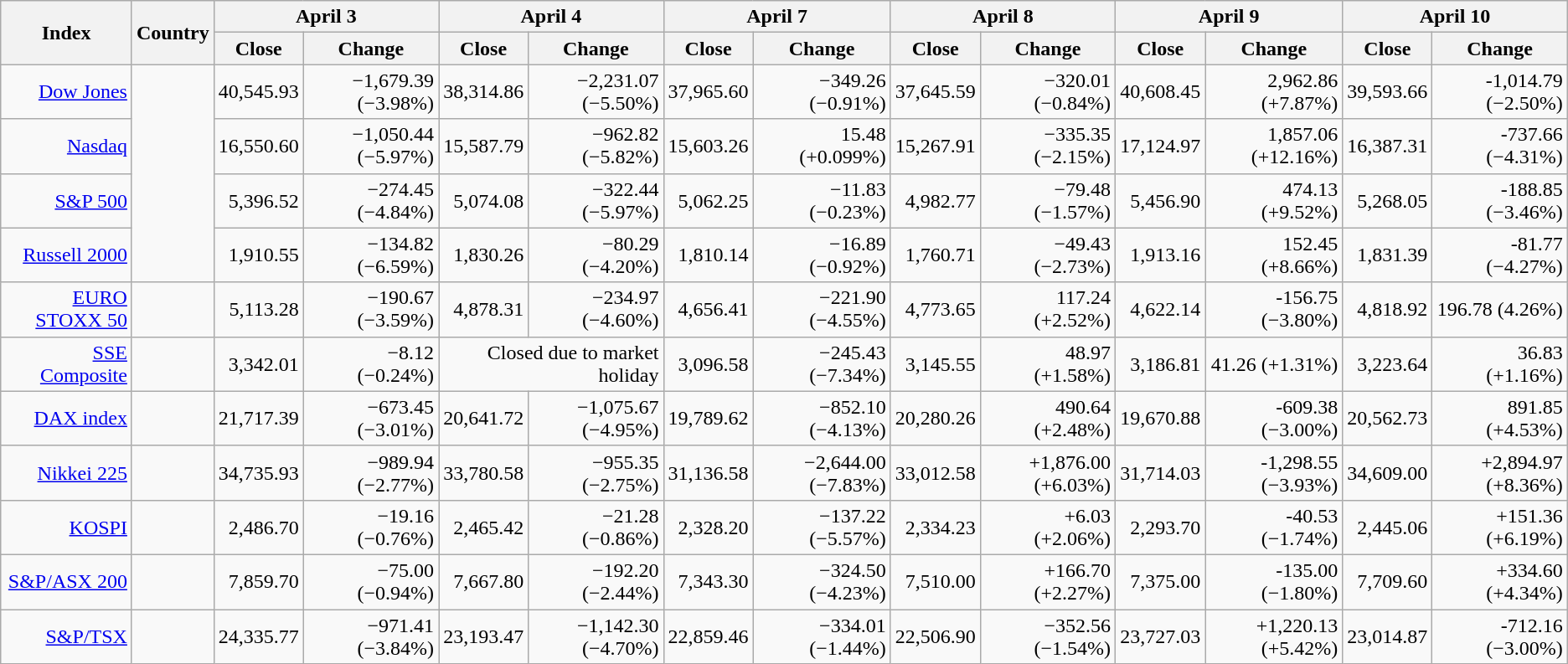<table class="wikitable sortable sticky-header-multi" style="text-align:right">
<tr>
<th rowspan=2>Index</th>
<th rowspan=2>Country</th>
<th colspan=2>April 3</th>
<th colspan=2>April 4</th>
<th colspan="2">April 7</th>
<th colspan="2">April 8</th>
<th colspan="2">April 9</th>
<th colspan="2">April 10</th>
</tr>
<tr>
<th>Close</th>
<th>Change</th>
<th>Close</th>
<th>Change</th>
<th>Close</th>
<th>Change</th>
<th>Close</th>
<th>Change</th>
<th>Close</th>
<th>Change</th>
<th>Close</th>
<th>Change</th>
</tr>
<tr>
<td><a href='#'>Dow Jones</a></td>
<td rowspan=4></td>
<td>40,545.93</td>
<td>−1,679.39 (−3.98%)</td>
<td>38,314.86</td>
<td>−2,231.07 (−5.50%)</td>
<td>37,965.60</td>
<td>−349.26 (−0.91%)</td>
<td>37,645.59</td>
<td>−320.01 (−0.84%)</td>
<td>40,608.45</td>
<td>2,962.86 (+7.87%)</td>
<td>39,593.66</td>
<td>-1,014.79 (−2.50%)</td>
</tr>
<tr>
<td><a href='#'>Nasdaq</a></td>
<td>16,550.60</td>
<td>−1,050.44 (−5.97%)</td>
<td>15,587.79</td>
<td>−962.82 (−5.82%)</td>
<td>15,603.26</td>
<td>15.48 (+0.099%)</td>
<td>15,267.91</td>
<td>−335.35 (−2.15%)</td>
<td>17,124.97</td>
<td>1,857.06 (+12.16%)</td>
<td>16,387.31</td>
<td>-737.66 (−4.31%)</td>
</tr>
<tr>
<td><a href='#'>S&P 500</a></td>
<td>5,396.52</td>
<td>−274.45 (−4.84%)</td>
<td>5,074.08</td>
<td>−322.44 (−5.97%)</td>
<td>5,062.25</td>
<td>−11.83 (−0.23%)</td>
<td>4,982.77</td>
<td>−79.48 (−1.57%)</td>
<td>5,456.90</td>
<td>474.13 (+9.52%)</td>
<td>5,268.05</td>
<td>-188.85 (−3.46%)</td>
</tr>
<tr>
<td><a href='#'>Russell 2000</a></td>
<td>1,910.55</td>
<td>−134.82 (−6.59%)</td>
<td>1,830.26</td>
<td>−80.29 (−4.20%)</td>
<td>1,810.14</td>
<td>−16.89 (−0.92%)</td>
<td>1,760.71</td>
<td>−49.43 (−2.73%)</td>
<td>1,913.16</td>
<td>152.45 (+8.66%)</td>
<td>1,831.39</td>
<td>-81.77 (−4.27%)</td>
</tr>
<tr>
<td><a href='#'>EURO STOXX 50</a></td>
<td> </td>
<td>5,113.28</td>
<td>−190.67 (−3.59%)</td>
<td>4,878.31</td>
<td>−234.97 (−4.60%)</td>
<td>4,656.41</td>
<td>−221.90 (−4.55%)</td>
<td>4,773.65</td>
<td>117.24 (+2.52%)</td>
<td>4,622.14</td>
<td>-156.75 (−3.80%)</td>
<td>4,818.92</td>
<td>196.78 (4.26%)</td>
</tr>
<tr>
<td><a href='#'>SSE Composite</a></td>
<td></td>
<td>3,342.01</td>
<td>−8.12 (−0.24%)</td>
<td colspan="2">Closed due to market holiday</td>
<td>3,096.58</td>
<td>−245.43 (−7.34%)</td>
<td>3,145.55</td>
<td>48.97 (+1.58%)</td>
<td>3,186.81</td>
<td>41.26 (+1.31%)</td>
<td>3,223.64</td>
<td>36.83 (+1.16%)</td>
</tr>
<tr>
<td><a href='#'>DAX index</a></td>
<td></td>
<td>21,717.39</td>
<td>−673.45 (−3.01%)</td>
<td>20,641.72</td>
<td>−1,075.67 (−4.95%)</td>
<td>19,789.62</td>
<td>−852.10 (−4.13%)</td>
<td>20,280.26</td>
<td>490.64 (+2.48%)</td>
<td>19,670.88</td>
<td>-609.38 (−3.00%)</td>
<td>20,562.73</td>
<td>891.85 (+4.53%)</td>
</tr>
<tr>
<td><a href='#'>Nikkei 225</a></td>
<td></td>
<td>34,735.93</td>
<td>−989.94 (−2.77%)</td>
<td>33,780.58</td>
<td>−955.35 (−2.75%)</td>
<td>31,136.58</td>
<td>−2,644.00 (−7.83%)</td>
<td>33,012.58</td>
<td>+1,876.00 (+6.03%)</td>
<td>31,714.03</td>
<td>-1,298.55 (−3.93%)</td>
<td>34,609.00</td>
<td>+2,894.97 (+8.36%)</td>
</tr>
<tr>
<td><a href='#'>KOSPI</a></td>
<td></td>
<td>2,486.70</td>
<td>−19.16 (−0.76%)</td>
<td>2,465.42</td>
<td>−21.28 (−0.86%)</td>
<td>2,328.20</td>
<td>−137.22 (−5.57%)</td>
<td>2,334.23</td>
<td>+6.03 (+2.06%)</td>
<td>2,293.70</td>
<td>-40.53 (−1.74%)</td>
<td>2,445.06</td>
<td>+151.36 (+6.19%)</td>
</tr>
<tr>
<td><a href='#'>S&P/ASX 200</a></td>
<td></td>
<td>7,859.70</td>
<td>−75.00 (−0.94%)</td>
<td>7,667.80</td>
<td>−192.20 (−2.44%)</td>
<td>7,343.30</td>
<td>−324.50 (−4.23%)</td>
<td>7,510.00</td>
<td>+166.70 (+2.27%)</td>
<td>7,375.00</td>
<td>-135.00 (−1.80%)</td>
<td>7,709.60</td>
<td>+334.60 (+4.34%)</td>
</tr>
<tr>
<td><a href='#'>S&P/TSX</a></td>
<td></td>
<td>24,335.77</td>
<td>−971.41 (−3.84%)</td>
<td>23,193.47</td>
<td>−1,142.30 (−4.70%)</td>
<td>22,859.46</td>
<td>−334.01 (−1.44%)</td>
<td>22,506.90</td>
<td>−352.56 (−1.54%)</td>
<td>23,727.03</td>
<td>+1,220.13 (+5.42%)</td>
<td>23,014.87</td>
<td>-712.16 (−3.00%)</td>
</tr>
</table>
